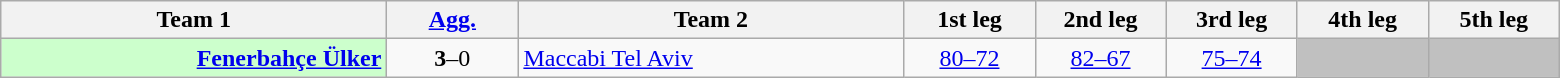<table class=wikitable style="text-align:center">
<tr>
<th width=250>Team 1</th>
<th width=80><a href='#'>Agg.</a></th>
<th width=250>Team 2</th>
<th width=80>1st leg</th>
<th width=80>2nd leg</th>
<th width=80>3rd leg</th>
<th width=80>4th leg</th>
<th width=80>5th leg</th>
</tr>
<tr>
<td bgcolor="#ccffcc" align=right><strong><a href='#'>Fenerbahçe Ülker</a></strong> </td>
<td><strong>3</strong>–0</td>
<td align=left> <a href='#'>Maccabi Tel Aviv</a></td>
<td><a href='#'>80–72</a></td>
<td><a href='#'>82–67</a></td>
<td><a href='#'>75–74</a></td>
<td bgcolor=#C0C0C0></td>
<td bgcolor=#C0C0C0></td>
</tr>
</table>
